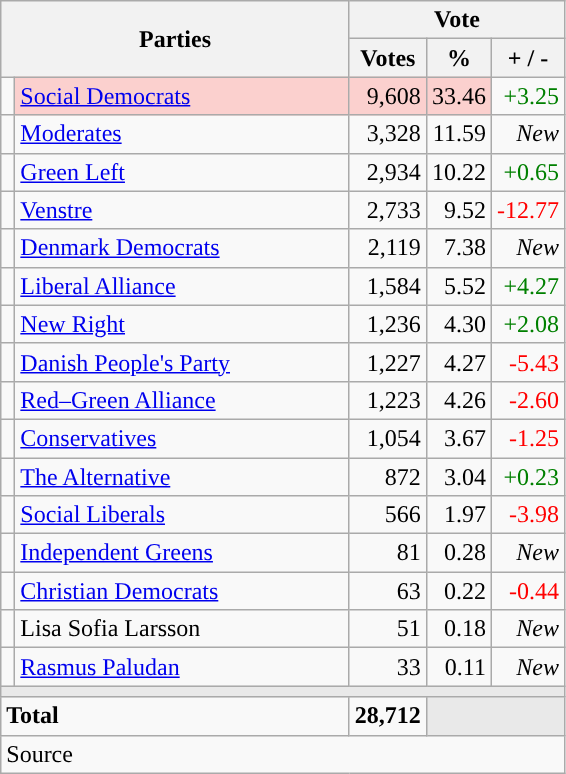<table class="wikitable" style="text-align:right;">
<tr>
<th style="text-align:centre;" rowspan="2" colspan="2" width="225">Parties</th>
<th colspan="3">Vote</th>
</tr>
<tr>
<th width="15">Votes</th>
<th width="15">%</th>
<th width="15">+ / -</th>
</tr>
<tr>
<td width="2" style="color:inherit;background:"></td>
<td bgcolor=#fbd0ce  align="left"><a href='#'>Social Democrats</a></td>
<td bgcolor=#fbd0ce>9,608</td>
<td bgcolor=#fbd0ce>33.46</td>
<td style=color:green;>+3.25</td>
</tr>
<tr>
<td width="2" style="color:inherit;background:"></td>
<td align="left"><a href='#'>Moderates</a></td>
<td>3,328</td>
<td>11.59</td>
<td><em>New</em></td>
</tr>
<tr>
<td width="2" style="color:inherit;background:"></td>
<td align="left"><a href='#'>Green Left</a></td>
<td>2,934</td>
<td>10.22</td>
<td style=color:green;>+0.65</td>
</tr>
<tr>
<td width="2" style="color:inherit;background:"></td>
<td align="left"><a href='#'>Venstre</a></td>
<td>2,733</td>
<td>9.52</td>
<td style=color:red;>-12.77</td>
</tr>
<tr>
<td width="2" style="color:inherit;background:"></td>
<td align="left"><a href='#'>Denmark Democrats</a></td>
<td>2,119</td>
<td>7.38</td>
<td><em>New</em></td>
</tr>
<tr>
<td width="2" style="color:inherit;background:"></td>
<td align="left"><a href='#'>Liberal Alliance</a></td>
<td>1,584</td>
<td>5.52</td>
<td style=color:green;>+4.27</td>
</tr>
<tr>
<td width="2" style="color:inherit;background:"></td>
<td align="left"><a href='#'>New Right</a></td>
<td>1,236</td>
<td>4.30</td>
<td style=color:green;>+2.08</td>
</tr>
<tr>
<td width="2" style="color:inherit;background:"></td>
<td align="left"><a href='#'>Danish People's Party</a></td>
<td>1,227</td>
<td>4.27</td>
<td style=color:red;>-5.43</td>
</tr>
<tr>
<td width="2" style="color:inherit;background:"></td>
<td align="left"><a href='#'>Red–Green Alliance</a></td>
<td>1,223</td>
<td>4.26</td>
<td style=color:red;>-2.60</td>
</tr>
<tr>
<td width="2" style="color:inherit;background:"></td>
<td align="left"><a href='#'>Conservatives</a></td>
<td>1,054</td>
<td>3.67</td>
<td style=color:red;>-1.25</td>
</tr>
<tr>
<td width="2" style="color:inherit;background:"></td>
<td align="left"><a href='#'>The Alternative</a></td>
<td>872</td>
<td>3.04</td>
<td style=color:green;>+0.23</td>
</tr>
<tr>
<td width="2" style="color:inherit;background:"></td>
<td align="left"><a href='#'>Social Liberals</a></td>
<td>566</td>
<td>1.97</td>
<td style=color:red;>-3.98</td>
</tr>
<tr>
<td width="2" style="color:inherit;background:"></td>
<td align="left"><a href='#'>Independent Greens</a></td>
<td>81</td>
<td>0.28</td>
<td><em>New</em></td>
</tr>
<tr>
<td width="2" style="color:inherit;background:"></td>
<td align="left"><a href='#'>Christian Democrats</a></td>
<td>63</td>
<td>0.22</td>
<td style=color:red;>-0.44</td>
</tr>
<tr>
<td width="2" style="color:inherit;background:"></td>
<td align="left">Lisa Sofia Larsson</td>
<td>51</td>
<td>0.18</td>
<td><em>New</em></td>
</tr>
<tr>
<td width="2" style="color:inherit;background:"></td>
<td align="left"><a href='#'>Rasmus Paludan</a></td>
<td>33</td>
<td>0.11</td>
<td><em>New</em></td>
</tr>
<tr>
<td colspan="7" bgcolor="#E9E9E9"></td>
</tr>
<tr>
<td align="left" colspan="2"><strong>Total</strong></td>
<td><strong>28,712</strong></td>
<td bgcolor="#E9E9E9" colspan="2"></td>
</tr>
<tr>
<td align="left" colspan="6">Source</td>
</tr>
</table>
